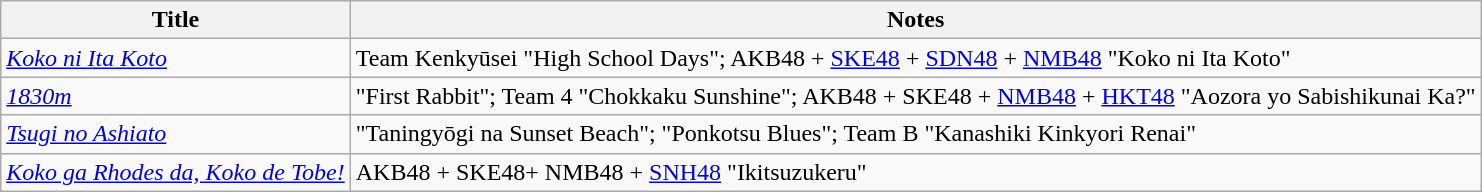<table class="wikitable">
<tr>
<th>Title</th>
<th>Notes</th>
</tr>
<tr>
<td><em><a href='#'>Koko ni Ita Koto</a></em></td>
<td>Team Kenkyūsei "High School Days"; AKB48 + <a href='#'>SKE48</a> + <a href='#'>SDN48</a> + <a href='#'>NMB48</a> "Koko ni Ita Koto"</td>
</tr>
<tr>
<td><em><a href='#'>1830m</a></em></td>
<td>"First Rabbit"; Team 4 "Chokkaku Sunshine"; AKB48 + SKE48 + <a href='#'>NMB48</a> + <a href='#'>HKT48</a> "Aozora yo Sabishikunai Ka?"</td>
</tr>
<tr>
<td><em><a href='#'>Tsugi no Ashiato</a></em></td>
<td>"Taningyōgi na Sunset Beach"; "Ponkotsu Blues"; Team B "Kanashiki Kinkyori Renai"</td>
</tr>
<tr>
<td><em><a href='#'>Koko ga Rhodes da, Koko de Tobe!</a></em></td>
<td>AKB48 + SKE48+ NMB48 + <a href='#'>SNH48</a> "Ikitsuzukeru"</td>
</tr>
</table>
